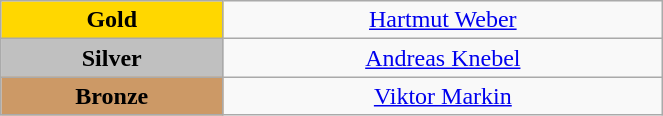<table class="wikitable" style="text-align:center; " width="35%">
<tr>
<td bgcolor="gold"><strong>Gold</strong></td>
<td><a href='#'>Hartmut Weber</a><br>  <small><em></em></small></td>
</tr>
<tr>
<td bgcolor="silver"><strong>Silver</strong></td>
<td><a href='#'>Andreas Knebel</a><br>  <small><em></em></small></td>
</tr>
<tr>
<td bgcolor="CC9966"><strong>Bronze</strong></td>
<td><a href='#'>Viktor Markin</a><br>  <small><em></em></small></td>
</tr>
</table>
